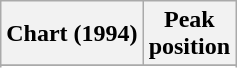<table class="wikitable sortable">
<tr>
<th align="left">Chart (1994)</th>
<th align="center">Peak<br>position</th>
</tr>
<tr>
</tr>
<tr>
</tr>
</table>
